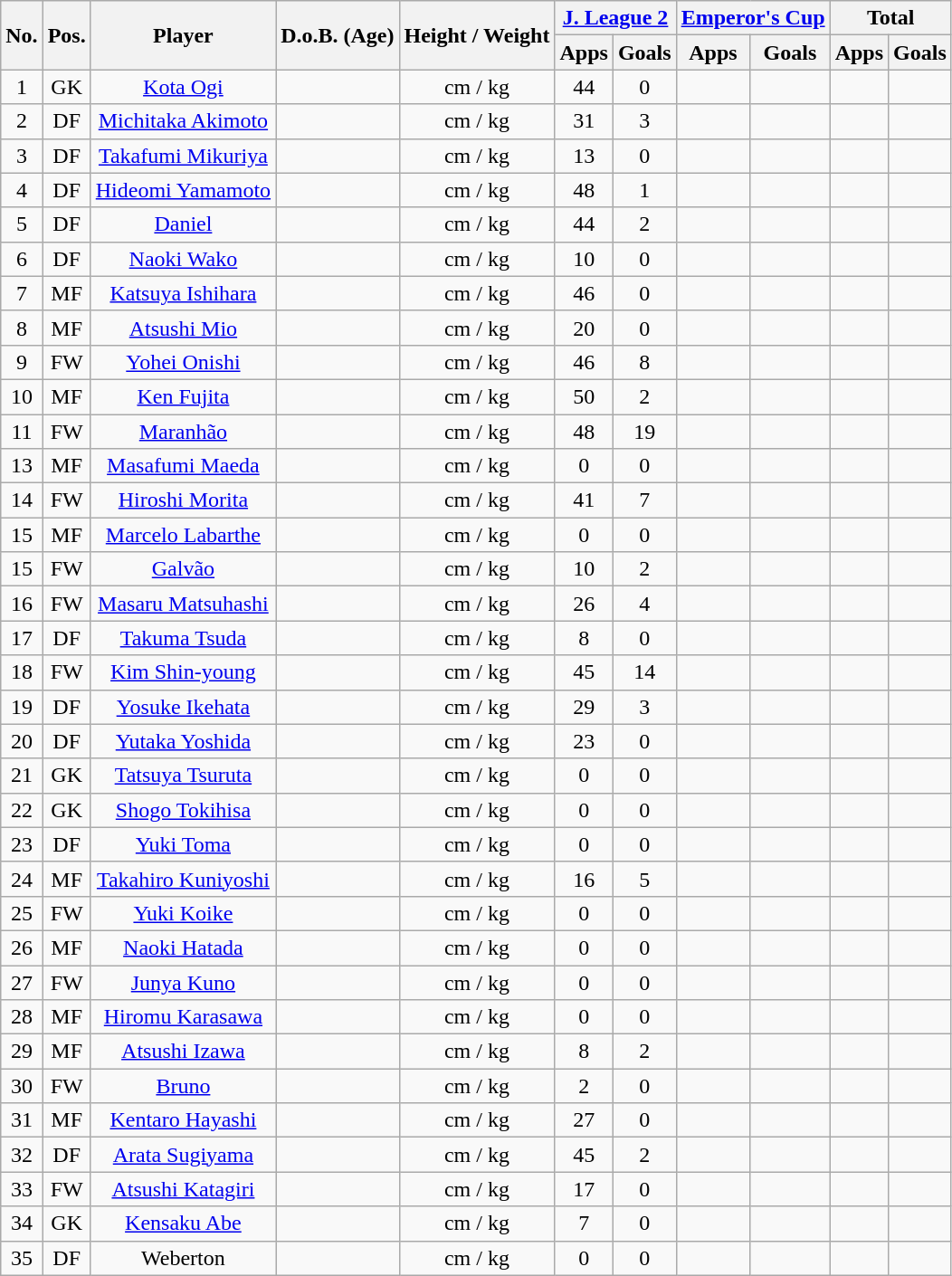<table class="wikitable" style="text-align:center;">
<tr>
<th rowspan="2">No.</th>
<th rowspan="2">Pos.</th>
<th rowspan="2">Player</th>
<th rowspan="2">D.o.B. (Age)</th>
<th rowspan="2">Height / Weight</th>
<th colspan="2"><a href='#'>J. League 2</a></th>
<th colspan="2"><a href='#'>Emperor's Cup</a></th>
<th colspan="2">Total</th>
</tr>
<tr>
<th>Apps</th>
<th>Goals</th>
<th>Apps</th>
<th>Goals</th>
<th>Apps</th>
<th>Goals</th>
</tr>
<tr>
<td>1</td>
<td>GK</td>
<td><a href='#'>Kota Ogi</a></td>
<td></td>
<td>cm / kg</td>
<td>44</td>
<td>0</td>
<td></td>
<td></td>
<td></td>
<td></td>
</tr>
<tr>
<td>2</td>
<td>DF</td>
<td><a href='#'>Michitaka Akimoto</a></td>
<td></td>
<td>cm / kg</td>
<td>31</td>
<td>3</td>
<td></td>
<td></td>
<td></td>
<td></td>
</tr>
<tr>
<td>3</td>
<td>DF</td>
<td><a href='#'>Takafumi Mikuriya</a></td>
<td></td>
<td>cm / kg</td>
<td>13</td>
<td>0</td>
<td></td>
<td></td>
<td></td>
<td></td>
</tr>
<tr>
<td>4</td>
<td>DF</td>
<td><a href='#'>Hideomi Yamamoto</a></td>
<td></td>
<td>cm / kg</td>
<td>48</td>
<td>1</td>
<td></td>
<td></td>
<td></td>
<td></td>
</tr>
<tr>
<td>5</td>
<td>DF</td>
<td><a href='#'>Daniel</a></td>
<td></td>
<td>cm / kg</td>
<td>44</td>
<td>2</td>
<td></td>
<td></td>
<td></td>
<td></td>
</tr>
<tr>
<td>6</td>
<td>DF</td>
<td><a href='#'>Naoki Wako</a></td>
<td></td>
<td>cm / kg</td>
<td>10</td>
<td>0</td>
<td></td>
<td></td>
<td></td>
<td></td>
</tr>
<tr>
<td>7</td>
<td>MF</td>
<td><a href='#'>Katsuya Ishihara</a></td>
<td></td>
<td>cm / kg</td>
<td>46</td>
<td>0</td>
<td></td>
<td></td>
<td></td>
<td></td>
</tr>
<tr>
<td>8</td>
<td>MF</td>
<td><a href='#'>Atsushi Mio</a></td>
<td></td>
<td>cm / kg</td>
<td>20</td>
<td>0</td>
<td></td>
<td></td>
<td></td>
<td></td>
</tr>
<tr>
<td>9</td>
<td>FW</td>
<td><a href='#'>Yohei Onishi</a></td>
<td></td>
<td>cm / kg</td>
<td>46</td>
<td>8</td>
<td></td>
<td></td>
<td></td>
<td></td>
</tr>
<tr>
<td>10</td>
<td>MF</td>
<td><a href='#'>Ken Fujita</a></td>
<td></td>
<td>cm / kg</td>
<td>50</td>
<td>2</td>
<td></td>
<td></td>
<td></td>
<td></td>
</tr>
<tr>
<td>11</td>
<td>FW</td>
<td><a href='#'>Maranhão</a></td>
<td></td>
<td>cm / kg</td>
<td>48</td>
<td>19</td>
<td></td>
<td></td>
<td></td>
<td></td>
</tr>
<tr>
<td>13</td>
<td>MF</td>
<td><a href='#'>Masafumi Maeda</a></td>
<td></td>
<td>cm / kg</td>
<td>0</td>
<td>0</td>
<td></td>
<td></td>
<td></td>
<td></td>
</tr>
<tr>
<td>14</td>
<td>FW</td>
<td><a href='#'>Hiroshi Morita</a></td>
<td></td>
<td>cm / kg</td>
<td>41</td>
<td>7</td>
<td></td>
<td></td>
<td></td>
<td></td>
</tr>
<tr>
<td>15</td>
<td>MF</td>
<td><a href='#'>Marcelo Labarthe</a></td>
<td></td>
<td>cm / kg</td>
<td>0</td>
<td>0</td>
<td></td>
<td></td>
<td></td>
<td></td>
</tr>
<tr>
<td>15</td>
<td>FW</td>
<td><a href='#'>Galvão</a></td>
<td></td>
<td>cm / kg</td>
<td>10</td>
<td>2</td>
<td></td>
<td></td>
<td></td>
<td></td>
</tr>
<tr>
<td>16</td>
<td>FW</td>
<td><a href='#'>Masaru Matsuhashi</a></td>
<td></td>
<td>cm / kg</td>
<td>26</td>
<td>4</td>
<td></td>
<td></td>
<td></td>
<td></td>
</tr>
<tr>
<td>17</td>
<td>DF</td>
<td><a href='#'>Takuma Tsuda</a></td>
<td></td>
<td>cm / kg</td>
<td>8</td>
<td>0</td>
<td></td>
<td></td>
<td></td>
<td></td>
</tr>
<tr>
<td>18</td>
<td>FW</td>
<td><a href='#'>Kim Shin-young</a></td>
<td></td>
<td>cm / kg</td>
<td>45</td>
<td>14</td>
<td></td>
<td></td>
<td></td>
<td></td>
</tr>
<tr>
<td>19</td>
<td>DF</td>
<td><a href='#'>Yosuke Ikehata</a></td>
<td></td>
<td>cm / kg</td>
<td>29</td>
<td>3</td>
<td></td>
<td></td>
<td></td>
<td></td>
</tr>
<tr>
<td>20</td>
<td>DF</td>
<td><a href='#'>Yutaka Yoshida</a></td>
<td></td>
<td>cm / kg</td>
<td>23</td>
<td>0</td>
<td></td>
<td></td>
<td></td>
<td></td>
</tr>
<tr>
<td>21</td>
<td>GK</td>
<td><a href='#'>Tatsuya Tsuruta</a></td>
<td></td>
<td>cm / kg</td>
<td>0</td>
<td>0</td>
<td></td>
<td></td>
<td></td>
<td></td>
</tr>
<tr>
<td>22</td>
<td>GK</td>
<td><a href='#'>Shogo Tokihisa</a></td>
<td></td>
<td>cm / kg</td>
<td>0</td>
<td>0</td>
<td></td>
<td></td>
<td></td>
<td></td>
</tr>
<tr>
<td>23</td>
<td>DF</td>
<td><a href='#'>Yuki Toma</a></td>
<td></td>
<td>cm / kg</td>
<td>0</td>
<td>0</td>
<td></td>
<td></td>
<td></td>
<td></td>
</tr>
<tr>
<td>24</td>
<td>MF</td>
<td><a href='#'>Takahiro Kuniyoshi</a></td>
<td></td>
<td>cm / kg</td>
<td>16</td>
<td>5</td>
<td></td>
<td></td>
<td></td>
<td></td>
</tr>
<tr>
<td>25</td>
<td>FW</td>
<td><a href='#'>Yuki Koike</a></td>
<td></td>
<td>cm / kg</td>
<td>0</td>
<td>0</td>
<td></td>
<td></td>
<td></td>
<td></td>
</tr>
<tr>
<td>26</td>
<td>MF</td>
<td><a href='#'>Naoki Hatada</a></td>
<td></td>
<td>cm / kg</td>
<td>0</td>
<td>0</td>
<td></td>
<td></td>
<td></td>
<td></td>
</tr>
<tr>
<td>27</td>
<td>FW</td>
<td><a href='#'>Junya Kuno</a></td>
<td></td>
<td>cm / kg</td>
<td>0</td>
<td>0</td>
<td></td>
<td></td>
<td></td>
<td></td>
</tr>
<tr>
<td>28</td>
<td>MF</td>
<td><a href='#'>Hiromu Karasawa</a></td>
<td></td>
<td>cm / kg</td>
<td>0</td>
<td>0</td>
<td></td>
<td></td>
<td></td>
<td></td>
</tr>
<tr>
<td>29</td>
<td>MF</td>
<td><a href='#'>Atsushi Izawa</a></td>
<td></td>
<td>cm / kg</td>
<td>8</td>
<td>2</td>
<td></td>
<td></td>
<td></td>
<td></td>
</tr>
<tr>
<td>30</td>
<td>FW</td>
<td><a href='#'>Bruno</a></td>
<td></td>
<td>cm / kg</td>
<td>2</td>
<td>0</td>
<td></td>
<td></td>
<td></td>
<td></td>
</tr>
<tr>
<td>31</td>
<td>MF</td>
<td><a href='#'>Kentaro Hayashi</a></td>
<td></td>
<td>cm / kg</td>
<td>27</td>
<td>0</td>
<td></td>
<td></td>
<td></td>
<td></td>
</tr>
<tr>
<td>32</td>
<td>DF</td>
<td><a href='#'>Arata Sugiyama</a></td>
<td></td>
<td>cm / kg</td>
<td>45</td>
<td>2</td>
<td></td>
<td></td>
<td></td>
<td></td>
</tr>
<tr>
<td>33</td>
<td>FW</td>
<td><a href='#'>Atsushi Katagiri</a></td>
<td></td>
<td>cm / kg</td>
<td>17</td>
<td>0</td>
<td></td>
<td></td>
<td></td>
<td></td>
</tr>
<tr>
<td>34</td>
<td>GK</td>
<td><a href='#'>Kensaku Abe</a></td>
<td></td>
<td>cm / kg</td>
<td>7</td>
<td>0</td>
<td></td>
<td></td>
<td></td>
<td></td>
</tr>
<tr>
<td>35</td>
<td>DF</td>
<td>Weberton</td>
<td></td>
<td>cm / kg</td>
<td>0</td>
<td>0</td>
<td></td>
<td></td>
<td></td>
<td></td>
</tr>
</table>
